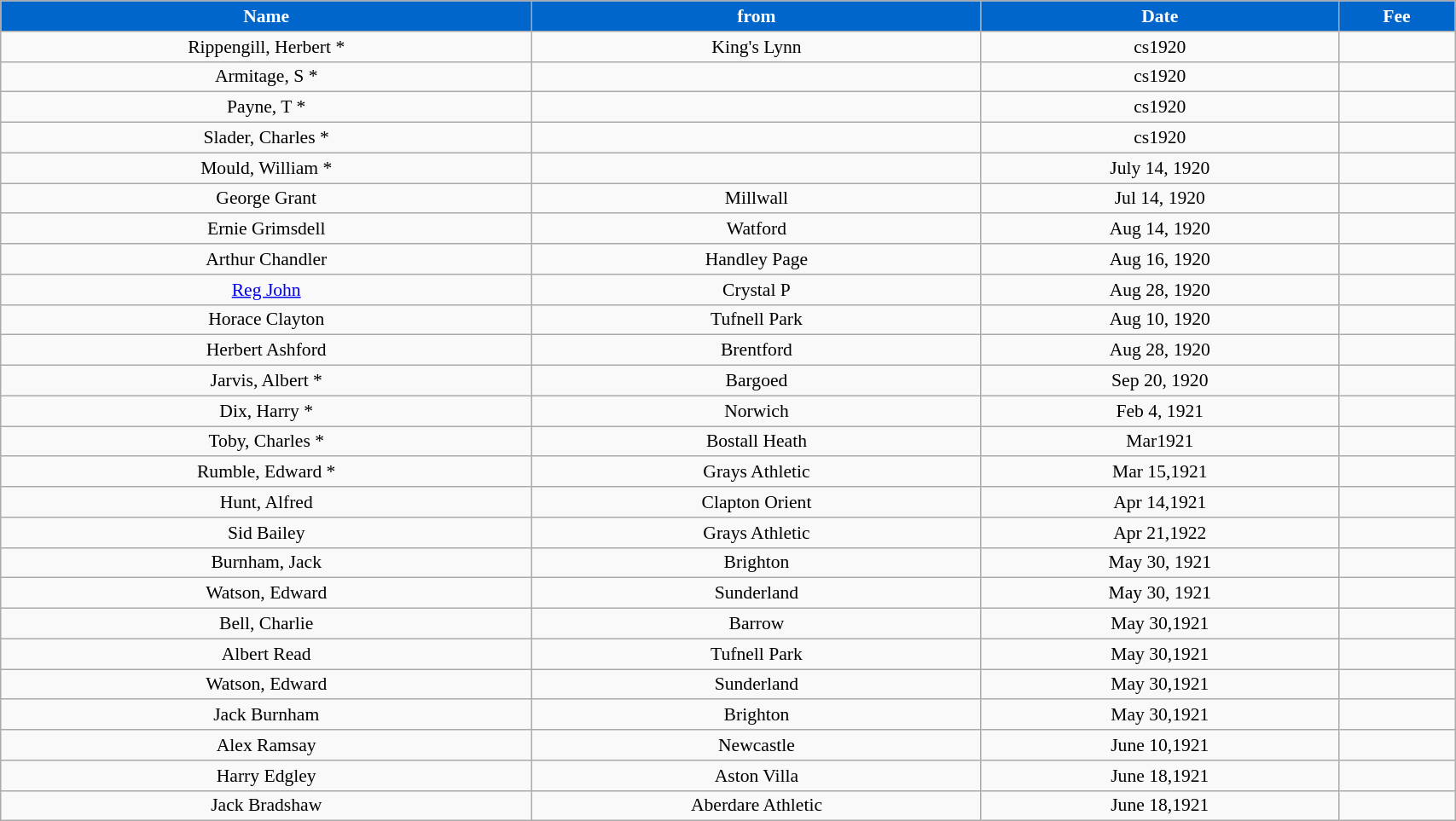<table class="wikitable" style="text-align:center; font-size:90%; width:90%;">
<tr>
<th style="background:#0066CC; color:#FFFFFF; text-align:center;"><strong>Name</strong></th>
<th style="background:#0066CC; color:#FFFFFF; text-align:center;">from</th>
<th style="background:#0066CC; color:#FFFFFF; text-align:center;">Date</th>
<th style="background:#0066CC; color:#FFFFFF; text-align:center;">Fee</th>
</tr>
<tr>
<td>Rippengill, Herbert *</td>
<td>King's Lynn</td>
<td>cs1920</td>
<td></td>
</tr>
<tr>
<td>Armitage, S *</td>
<td></td>
<td>cs1920</td>
<td></td>
</tr>
<tr>
<td>Payne, T *</td>
<td></td>
<td>cs1920</td>
<td></td>
</tr>
<tr>
<td>Slader, Charles *</td>
<td></td>
<td>cs1920</td>
<td></td>
</tr>
<tr>
<td>Mould, William *</td>
<td></td>
<td>July 14, 1920</td>
<td></td>
</tr>
<tr>
<td>George Grant</td>
<td>Millwall</td>
<td>Jul 14, 1920</td>
<td></td>
</tr>
<tr>
<td>Ernie Grimsdell</td>
<td>Watford</td>
<td>Aug 14, 1920</td>
<td></td>
</tr>
<tr>
<td>Arthur Chandler</td>
<td>Handley Page</td>
<td>Aug 16, 1920</td>
<td></td>
</tr>
<tr>
<td><a href='#'>Reg John</a></td>
<td>Crystal P</td>
<td>Aug 28, 1920</td>
<td></td>
</tr>
<tr>
<td>Horace Clayton</td>
<td>Tufnell Park</td>
<td>Aug 10, 1920</td>
<td></td>
</tr>
<tr>
<td>Herbert Ashford</td>
<td>Brentford</td>
<td>Aug 28, 1920</td>
<td></td>
</tr>
<tr>
<td>Jarvis, Albert *</td>
<td>Bargoed</td>
<td>Sep 20, 1920</td>
<td></td>
</tr>
<tr>
<td>Dix, Harry *</td>
<td>Norwich</td>
<td>Feb 4, 1921</td>
<td></td>
</tr>
<tr>
<td>Toby, Charles *</td>
<td>Bostall Heath</td>
<td>Mar1921</td>
<td></td>
</tr>
<tr>
<td>Rumble, Edward *</td>
<td>Grays Athletic</td>
<td>Mar 15,1921</td>
<td></td>
</tr>
<tr>
<td>Hunt, Alfred</td>
<td>Clapton Orient</td>
<td>Apr 14,1921</td>
<td></td>
</tr>
<tr>
<td>Sid Bailey</td>
<td>Grays Athletic</td>
<td>Apr 21,1922</td>
<td></td>
</tr>
<tr>
<td>Burnham, Jack</td>
<td>Brighton</td>
<td>May 30, 1921</td>
<td></td>
</tr>
<tr>
<td>Watson, Edward</td>
<td>Sunderland</td>
<td>May 30, 1921</td>
<td></td>
</tr>
<tr>
<td>Bell, Charlie</td>
<td>Barrow</td>
<td>May 30,1921</td>
<td></td>
</tr>
<tr>
<td>Albert Read</td>
<td>Tufnell Park</td>
<td>May 30,1921</td>
<td></td>
</tr>
<tr>
<td>Watson, Edward</td>
<td>Sunderland</td>
<td>May 30,1921</td>
<td></td>
</tr>
<tr>
<td>Jack Burnham</td>
<td>Brighton</td>
<td>May 30,1921</td>
<td></td>
</tr>
<tr>
<td>Alex Ramsay</td>
<td>Newcastle</td>
<td>June 10,1921</td>
<td></td>
</tr>
<tr>
<td>Harry Edgley</td>
<td>Aston Villa</td>
<td>June 18,1921</td>
<td></td>
</tr>
<tr>
<td>Jack Bradshaw</td>
<td>Aberdare Athletic</td>
<td>June 18,1921</td>
<td></td>
</tr>
</table>
